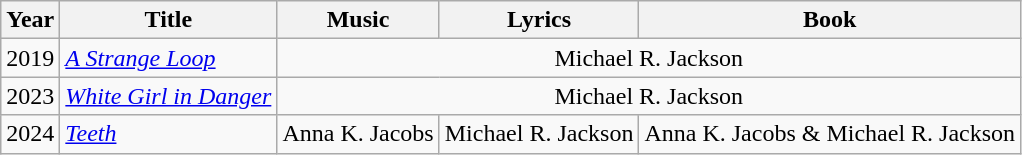<table class="wikitable">
<tr>
<th>Year</th>
<th>Title</th>
<th>Music</th>
<th>Lyrics</th>
<th>Book</th>
</tr>
<tr>
<td>2019</td>
<td><em><a href='#'>A Strange Loop</a></em></td>
<td colspan="3" align="center">Michael R. Jackson</td>
</tr>
<tr>
<td>2023</td>
<td><em><a href='#'>White Girl in Danger</a></em></td>
<td colspan="3" align="center">Michael R. Jackson</td>
</tr>
<tr>
<td>2024</td>
<td><em><a href='#'>Teeth</a></em></td>
<td colspan="1" align="center">Anna K. Jacobs</td>
<td align="2">Michael R. Jackson</td>
<td>Anna K. Jacobs & Michael R. Jackson</td>
</tr>
</table>
